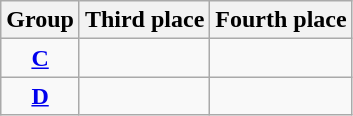<table class="wikitable">
<tr>
<th>Group</th>
<th>Third place</th>
<th>Fourth place</th>
</tr>
<tr>
<td align=center><strong><a href='#'>C</a></strong></td>
<td></td>
<td></td>
</tr>
<tr>
<td align=center><strong><a href='#'>D</a></strong></td>
<td></td>
<td></td>
</tr>
</table>
